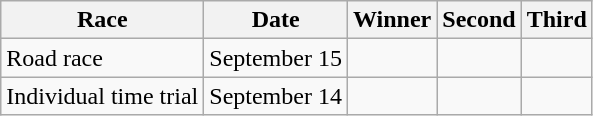<table class="wikitable">
<tr>
<th>Race</th>
<th>Date</th>
<th>Winner</th>
<th>Second</th>
<th>Third</th>
</tr>
<tr>
<td>Road race</td>
<td>September 15</td>
<td></td>
<td></td>
<td></td>
</tr>
<tr>
<td>Individual time trial</td>
<td>September 14</td>
<td></td>
<td></td>
<td></td>
</tr>
</table>
